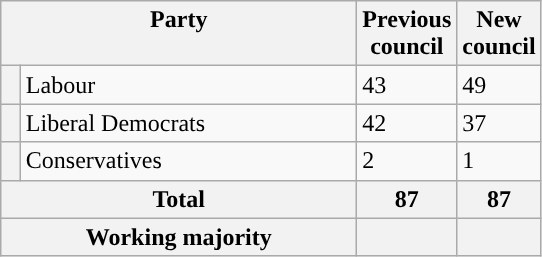<table class="wikitable">
<tr>
<th valign=top colspan="2" style="width: 230px">Party</th>
<th valign=top style="width: 30px">Previous council</th>
<th valign=top style="width: 30px">New council</th>
</tr>
<tr>
<th style="background-color: "></th>
<td>Labour</td>
<td>43</td>
<td>49</td>
</tr>
<tr>
<th style="background-color: "></th>
<td>Liberal Democrats</td>
<td>42</td>
<td>37</td>
</tr>
<tr>
<th style="background-color: "></th>
<td>Conservatives</td>
<td>2</td>
<td>1</td>
</tr>
<tr>
<th colspan=2>Total</th>
<th style="text-align: center">87</th>
<th colspan=3>87</th>
</tr>
<tr>
<th colspan=2>Working majority</th>
<th></th>
<th></th>
</tr>
</table>
